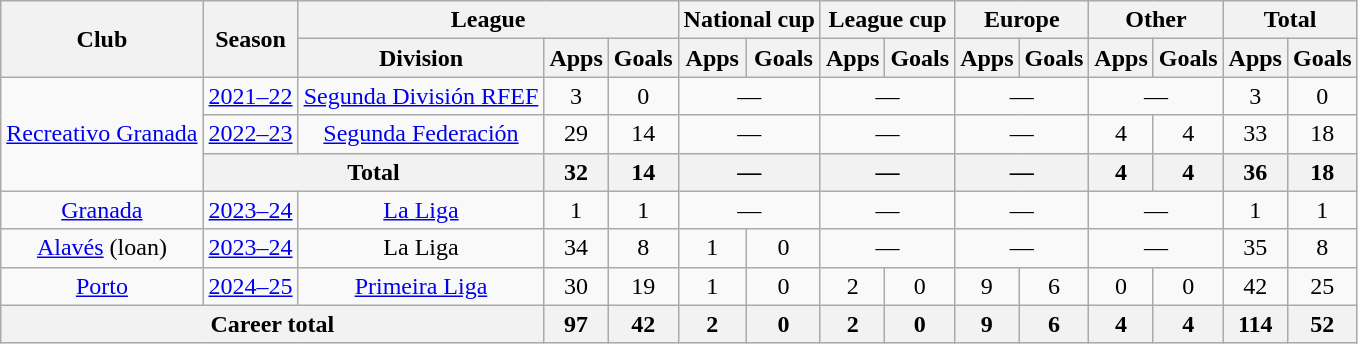<table class="wikitable" style="text-align:center">
<tr>
<th rowspan="2">Club</th>
<th rowspan="2">Season</th>
<th colspan="3">League</th>
<th colspan="2">National cup</th>
<th colspan="2">League cup</th>
<th colspan="2">Europe</th>
<th colspan="2">Other</th>
<th colspan="2">Total</th>
</tr>
<tr>
<th>Division</th>
<th>Apps</th>
<th>Goals</th>
<th>Apps</th>
<th>Goals</th>
<th>Apps</th>
<th>Goals</th>
<th>Apps</th>
<th>Goals</th>
<th>Apps</th>
<th>Goals</th>
<th>Apps</th>
<th>Goals</th>
</tr>
<tr>
<td rowspan="3"><a href='#'>Recreativo Granada</a></td>
<td><a href='#'>2021–22</a></td>
<td><a href='#'>Segunda División RFEF</a></td>
<td>3</td>
<td>0</td>
<td colspan="2">—</td>
<td colspan="2">—</td>
<td colspan="2">—</td>
<td colspan="2">—</td>
<td>3</td>
<td>0</td>
</tr>
<tr>
<td><a href='#'>2022–23</a></td>
<td><a href='#'>Segunda Federación</a></td>
<td>29</td>
<td>14</td>
<td colspan="2">—</td>
<td colspan="2">—</td>
<td colspan="2">—</td>
<td>4</td>
<td>4</td>
<td>33</td>
<td>18</td>
</tr>
<tr>
<th colspan="2">Total</th>
<th>32</th>
<th>14</th>
<th colspan="2">—</th>
<th colspan="2">—</th>
<th colspan="2">—</th>
<th>4</th>
<th>4</th>
<th>36</th>
<th>18</th>
</tr>
<tr>
<td><a href='#'>Granada</a></td>
<td><a href='#'>2023–24</a></td>
<td><a href='#'>La Liga</a></td>
<td>1</td>
<td>1</td>
<td colspan="2">—</td>
<td colspan="2">—</td>
<td colspan=2>—</td>
<td colspan="2">—</td>
<td>1</td>
<td>1</td>
</tr>
<tr>
<td><a href='#'>Alavés</a> (loan)</td>
<td><a href='#'>2023–24</a></td>
<td>La Liga</td>
<td>34</td>
<td>8</td>
<td>1</td>
<td>0</td>
<td colspan="2">—</td>
<td colspan="2">—</td>
<td colspan="2">—</td>
<td>35</td>
<td>8</td>
</tr>
<tr>
<td><a href='#'>Porto</a></td>
<td><a href='#'>2024–25</a></td>
<td><a href='#'>Primeira Liga</a></td>
<td>30</td>
<td>19</td>
<td>1</td>
<td>0</td>
<td>2</td>
<td>0</td>
<td>9</td>
<td>6</td>
<td>0</td>
<td>0</td>
<td>42</td>
<td>25</td>
</tr>
<tr>
<th colspan="3">Career total</th>
<th>97</th>
<th>42</th>
<th>2</th>
<th>0</th>
<th>2</th>
<th>0</th>
<th>9</th>
<th>6</th>
<th>4</th>
<th>4</th>
<th>114</th>
<th>52</th>
</tr>
</table>
